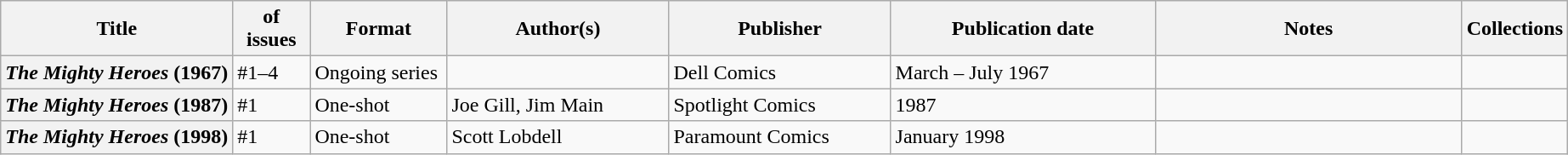<table class="wikitable">
<tr>
<th>Title</th>
<th style="width:40pt"> of issues</th>
<th style="width:75pt">Format</th>
<th style="width:125pt">Author(s)</th>
<th style="width:125pt">Publisher</th>
<th style="width:150pt">Publication date</th>
<th style="width:175pt">Notes</th>
<th>Collections</th>
</tr>
<tr>
<th><em>The Mighty Heroes</em> (1967)</th>
<td>#1–4</td>
<td>Ongoing series</td>
<td></td>
<td>Dell Comics</td>
<td>March – July 1967</td>
<td></td>
<td></td>
</tr>
<tr>
<th><em>The Mighty Heroes</em> (1987)</th>
<td>#1</td>
<td>One-shot</td>
<td>Joe Gill, Jim Main</td>
<td>Spotlight Comics</td>
<td>1987</td>
<td></td>
<td></td>
</tr>
<tr>
<th><em>The Mighty Heroes</em> (1998)</th>
<td>#1</td>
<td>One-shot</td>
<td>Scott Lobdell</td>
<td>Paramount Comics</td>
<td>January 1998</td>
<td></td>
<td></td>
</tr>
</table>
